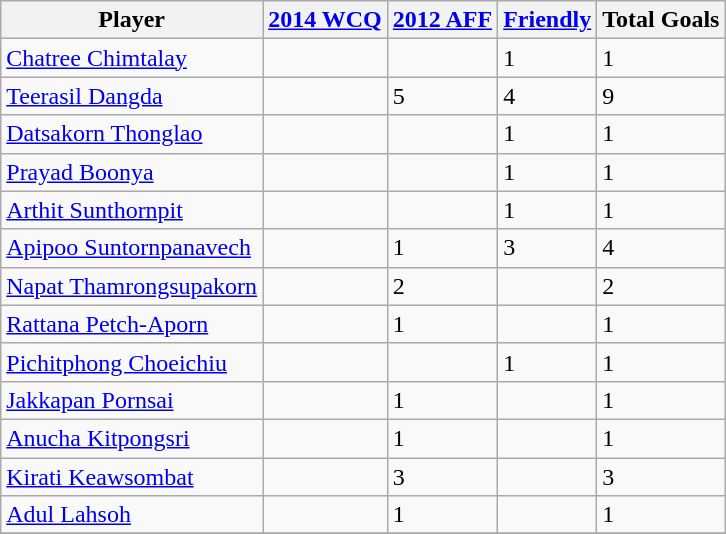<table class="wikitable sortable" style="text-align: left;">
<tr>
<th>Player</th>
<th><a href='#'>2014 WCQ</a></th>
<th><a href='#'>2012 AFF</a></th>
<th><a href='#'>Friendly</a></th>
<th>Total Goals</th>
</tr>
<tr>
<td><a href='#'>Chatree Chimtalay</a></td>
<td></td>
<td></td>
<td>1</td>
<td>1</td>
</tr>
<tr>
<td><a href='#'>Teerasil Dangda</a></td>
<td></td>
<td>5</td>
<td>4</td>
<td>9</td>
</tr>
<tr>
<td><a href='#'>Datsakorn Thonglao</a></td>
<td></td>
<td></td>
<td>1</td>
<td>1</td>
</tr>
<tr>
<td><a href='#'>Prayad Boonya</a></td>
<td></td>
<td></td>
<td>1</td>
<td>1</td>
</tr>
<tr>
<td><a href='#'>Arthit Sunthornpit</a></td>
<td></td>
<td></td>
<td>1</td>
<td>1</td>
</tr>
<tr>
<td><a href='#'>Apipoo Suntornpanavech</a></td>
<td></td>
<td>1</td>
<td>3</td>
<td>4</td>
</tr>
<tr>
<td><a href='#'>Napat Thamrongsupakorn</a></td>
<td></td>
<td>2</td>
<td></td>
<td>2</td>
</tr>
<tr>
<td><a href='#'>Rattana Petch-Aporn</a></td>
<td></td>
<td>1</td>
<td></td>
<td>1</td>
</tr>
<tr>
<td><a href='#'>Pichitphong Choeichiu</a></td>
<td></td>
<td></td>
<td>1</td>
<td>1</td>
</tr>
<tr>
<td><a href='#'>Jakkapan Pornsai</a></td>
<td></td>
<td>1</td>
<td></td>
<td>1</td>
</tr>
<tr>
<td><a href='#'>Anucha Kitpongsri</a></td>
<td></td>
<td>1</td>
<td></td>
<td>1</td>
</tr>
<tr>
<td><a href='#'>Kirati Keawsombat</a></td>
<td></td>
<td>3</td>
<td></td>
<td>3</td>
</tr>
<tr>
<td><a href='#'>Adul Lahsoh</a></td>
<td></td>
<td>1</td>
<td></td>
<td>1</td>
</tr>
<tr>
</tr>
</table>
